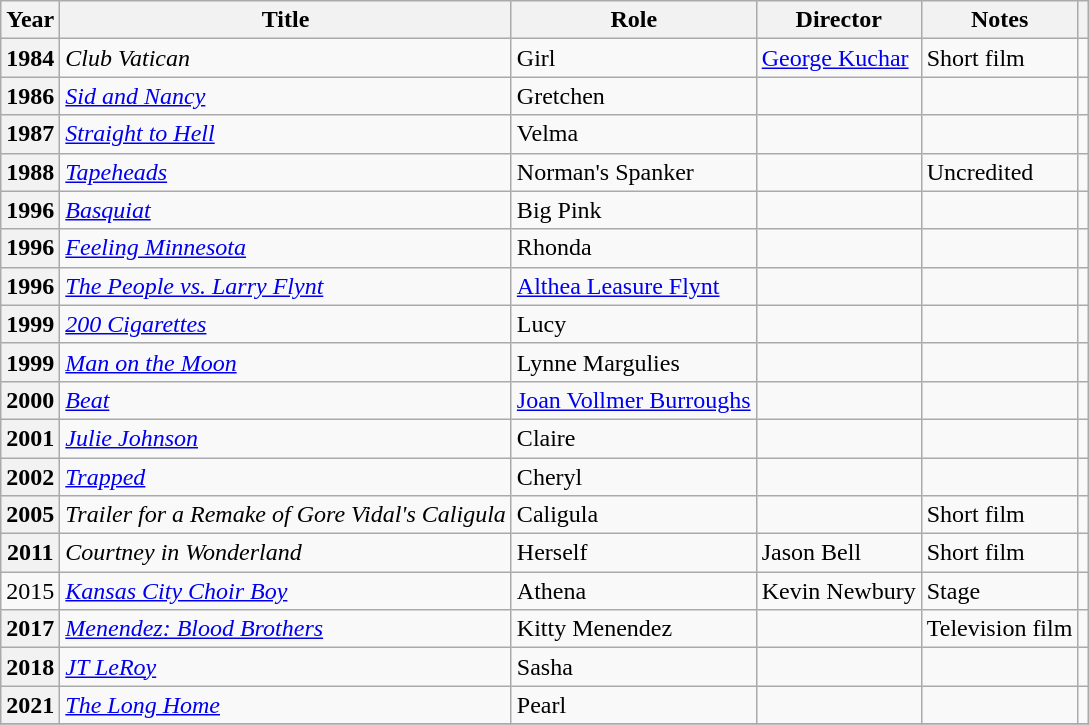<table class="wikitable sortable plainrowheaders" style="min-width:30em">
<tr>
<th>Year</th>
<th>Title</th>
<th>Role</th>
<th>Director</th>
<th class="unsortable">Notes</th>
<th class="unsortable"></th>
</tr>
<tr>
<th scope="row">1984</th>
<td><em>Club Vatican</em></td>
<td>Girl</td>
<td><a href='#'>George Kuchar</a></td>
<td>Short film</td>
<td align=center></td>
</tr>
<tr>
<th scope="row">1986</th>
<td><em><a href='#'>Sid and Nancy</a></em></td>
<td>Gretchen</td>
<td></td>
<td></td>
<td align=center></td>
</tr>
<tr>
<th scope="row">1987</th>
<td><em><a href='#'>Straight to Hell</a></em></td>
<td>Velma</td>
<td></td>
<td></td>
<td align=center></td>
</tr>
<tr>
<th scope="row">1988</th>
<td><em><a href='#'>Tapeheads</a></em></td>
<td>Norman's Spanker</td>
<td></td>
<td>Uncredited</td>
<td align=center></td>
</tr>
<tr>
<th scope="row">1996</th>
<td><em><a href='#'>Basquiat</a></em></td>
<td>Big Pink</td>
<td></td>
<td></td>
<td align=center></td>
</tr>
<tr>
<th scope="row">1996</th>
<td><em><a href='#'>Feeling Minnesota</a></em></td>
<td>Rhonda</td>
<td></td>
<td></td>
<td align=center></td>
</tr>
<tr>
<th scope="row">1996</th>
<td><em><a href='#'>The People vs. Larry Flynt</a></em></td>
<td><a href='#'>Althea Leasure Flynt</a></td>
<td></td>
<td></td>
<td align=center></td>
</tr>
<tr>
<th scope="row">1999</th>
<td><em><a href='#'>200 Cigarettes</a></em></td>
<td>Lucy</td>
<td></td>
<td></td>
<td align=center></td>
</tr>
<tr>
<th scope="row">1999</th>
<td><em><a href='#'>Man on the Moon</a></em></td>
<td>Lynne Margulies</td>
<td></td>
<td></td>
<td align=center></td>
</tr>
<tr>
<th scope="row">2000</th>
<td><em><a href='#'>Beat</a></em></td>
<td><a href='#'>Joan Vollmer Burroughs</a></td>
<td></td>
<td></td>
<td align=center></td>
</tr>
<tr>
<th scope="row">2001</th>
<td><em><a href='#'>Julie Johnson</a></em></td>
<td>Claire</td>
<td></td>
<td></td>
<td align=center></td>
</tr>
<tr>
<th scope="row">2002</th>
<td><em><a href='#'>Trapped</a></em></td>
<td>Cheryl</td>
<td></td>
<td></td>
<td align=center></td>
</tr>
<tr>
<th scope="row">2005</th>
<td><em>Trailer for a Remake of Gore Vidal's Caligula</em></td>
<td>Caligula</td>
<td></td>
<td>Short film</td>
<td align=center></td>
</tr>
<tr>
<th scope="row">2011</th>
<td><em>Courtney in Wonderland</em></td>
<td>Herself</td>
<td>Jason Bell</td>
<td>Short film</td>
<td align=center></td>
</tr>
<tr>
<td>2015</td>
<td><em><a href='#'>Kansas City Choir Boy</a></em></td>
<td>Athena</td>
<td>Kevin Newbury</td>
<td>Stage</td>
<td></td>
</tr>
<tr>
<th scope="row">2017</th>
<td><em><a href='#'>Menendez: Blood Brothers</a></em></td>
<td>Kitty Menendez</td>
<td></td>
<td>Television film</td>
<td align=center></td>
</tr>
<tr>
<th scope="row">2018</th>
<td><em><a href='#'>JT LeRoy</a></em></td>
<td>Sasha</td>
<td></td>
<td></td>
<td align=center></td>
</tr>
<tr>
<th scope="row">2021</th>
<td><em><a href='#'>The Long Home</a></em></td>
<td>Pearl</td>
<td></td>
<td></td>
<td align=center></td>
</tr>
<tr>
</tr>
</table>
